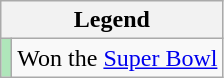<table class="wikitable">
<tr>
<th colspan="2">Legend</th>
</tr>
<tr>
<td style="background:#afe6ba;"></td>
<td>Won the <a href='#'>Super Bowl</a></td>
</tr>
</table>
